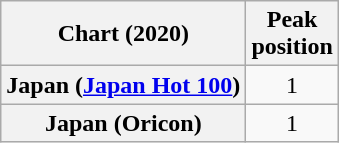<table class="wikitable plainrowheaders" style="text-align:center">
<tr>
<th>Chart (2020)</th>
<th>Peak<br>position</th>
</tr>
<tr>
<th scope="row">Japan (<a href='#'>Japan Hot 100</a>)</th>
<td>1</td>
</tr>
<tr>
<th scope="row">Japan (Oricon)</th>
<td>1</td>
</tr>
</table>
